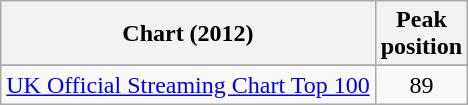<table class="wikitable sortable plainrowheaders">
<tr>
<th scope="col">Chart (2012)</th>
<th scope="col">Peak<br>position</th>
</tr>
<tr>
</tr>
<tr>
</tr>
<tr>
</tr>
<tr>
</tr>
<tr>
</tr>
<tr>
<td><a href='#'>UK Official Streaming Chart Top 100</a></td>
<td style="text-align:center;">89</td>
</tr>
</table>
